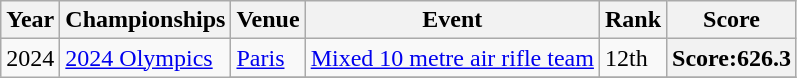<table Class="wikitable sortable">
<tr>
<th>Year</th>
<th>Championships</th>
<th>Venue</th>
<th>Event</th>
<th>Rank</th>
<th>Score</th>
</tr>
<tr>
<td rowspan=2>2024</td>
<td rowspan=2><a href='#'>2024 Olympics</a></td>
<td><a href='#'>Paris</a></td>
<td><a href='#'>Mixed 10 metre air rifle team</a></td>
<td>12th</td>
<th>Score:626.3</th>
</tr>
<tr>
</tr>
</table>
